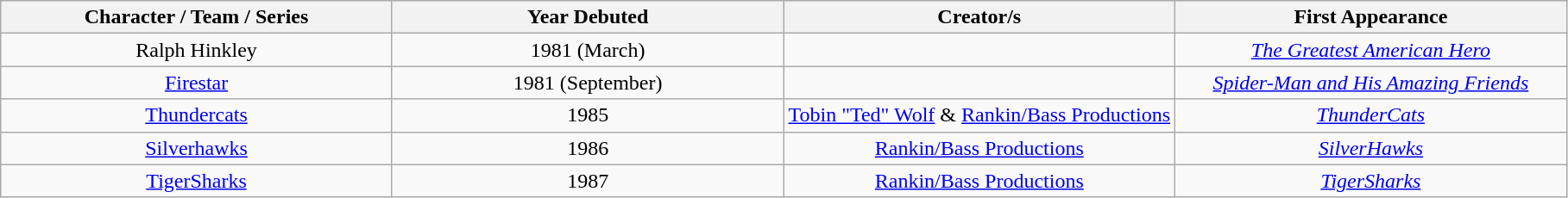<table class="wikitable" style="text-align:center">
<tr>
<th style="width:25%;">Character / Team / Series</th>
<th style="width:25%;">Year Debuted</th>
<th style="width:25%;">Creator/s</th>
<th style="width:25%;">First Appearance</th>
</tr>
<tr>
<td>Ralph Hinkley</td>
<td>1981 (March)</td>
<td></td>
<td><em><a href='#'>The Greatest American Hero</a></em></td>
</tr>
<tr>
<td><a href='#'>Firestar</a></td>
<td>1981 (September)</td>
<td></td>
<td><em><a href='#'>Spider-Man and His Amazing Friends</a></em></td>
</tr>
<tr>
<td><a href='#'>Thundercats</a></td>
<td>1985</td>
<td><a href='#'>Tobin "Ted" Wolf</a> & <a href='#'>Rankin/Bass Productions</a></td>
<td><em><a href='#'>ThunderCats</a></em></td>
</tr>
<tr>
<td><a href='#'>Silverhawks</a></td>
<td>1986</td>
<td><a href='#'>Rankin/Bass Productions</a></td>
<td><em><a href='#'>SilverHawks</a></em></td>
</tr>
<tr>
<td><a href='#'>TigerSharks</a></td>
<td>1987</td>
<td><a href='#'>Rankin/Bass Productions</a></td>
<td><em><a href='#'>TigerSharks</a></em></td>
</tr>
</table>
